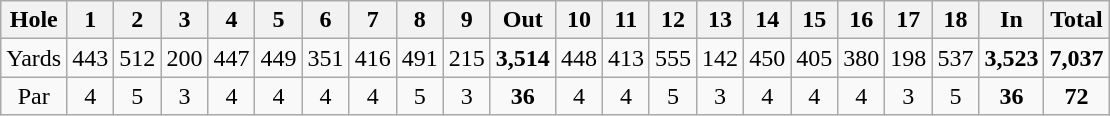<table class="wikitable" style="text-align:center">
<tr>
<th align="left">Hole</th>
<th>1</th>
<th>2</th>
<th>3</th>
<th>4</th>
<th>5</th>
<th>6</th>
<th>7</th>
<th>8</th>
<th>9</th>
<th>Out</th>
<th>10</th>
<th>11</th>
<th>12</th>
<th>13</th>
<th>14</th>
<th>15</th>
<th>16</th>
<th>17</th>
<th>18</th>
<th>In</th>
<th>Total</th>
</tr>
<tr>
<td align="center">Yards</td>
<td>443</td>
<td>512</td>
<td>200</td>
<td>447</td>
<td>449</td>
<td>351</td>
<td>416</td>
<td>491</td>
<td>215</td>
<td><strong>3,514</strong></td>
<td>448</td>
<td>413</td>
<td>555</td>
<td>142</td>
<td>450</td>
<td>405</td>
<td>380</td>
<td>198</td>
<td>537</td>
<td><strong>3,523</strong></td>
<td><strong>7,037</strong></td>
</tr>
<tr>
<td align="center">Par</td>
<td>4</td>
<td>5</td>
<td>3</td>
<td>4</td>
<td>4</td>
<td>4</td>
<td>4</td>
<td>5</td>
<td>3</td>
<td><strong>36</strong></td>
<td>4</td>
<td>4</td>
<td>5</td>
<td>3</td>
<td>4</td>
<td>4</td>
<td>4</td>
<td>3</td>
<td>5</td>
<td><strong>36</strong></td>
<td><strong>72</strong></td>
</tr>
</table>
